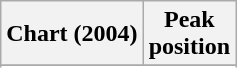<table class="wikitable sortable plainrowheaders">
<tr>
<th>Chart (2004)</th>
<th>Peak<br>position</th>
</tr>
<tr>
</tr>
<tr>
</tr>
</table>
